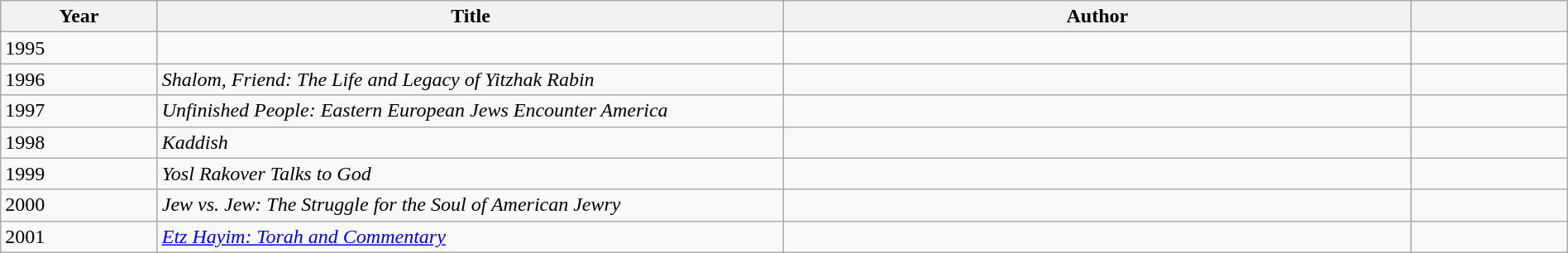<table class="wikitable sortable" style="width:100%">
<tr>
<th scope="col" style="width:10%">Year</th>
<th scope="col" style="width:40%">Title</th>
<th scope="col" style="width:40%">Author</th>
<th scope="col" style="width:10%"></th>
</tr>
<tr>
<td>1995</td>
<td><em></em></td>
<td></td>
<td></td>
</tr>
<tr>
<td>1996</td>
<td><em>Shalom, Friend: The Life and Legacy of Yitzhak Rabin</em></td>
<td></td>
<td></td>
</tr>
<tr>
<td>1997</td>
<td><em>Unfinished People: Eastern European Jews Encounter America</em></td>
<td></td>
<td></td>
</tr>
<tr>
<td>1998</td>
<td><em>Kaddish</em></td>
<td></td>
<td></td>
</tr>
<tr>
<td>1999</td>
<td><em>Yosl Rakover Talks to God</em></td>
<td></td>
<td></td>
</tr>
<tr>
<td>2000</td>
<td><em>Jew vs. Jew: The Struggle for the Soul of American Jewry</em></td>
<td></td>
<td></td>
</tr>
<tr>
<td>2001</td>
<td><em><a href='#'>Etz Hayim: Torah and Commentary</a></em></td>
<td></td>
<td></td>
</tr>
</table>
